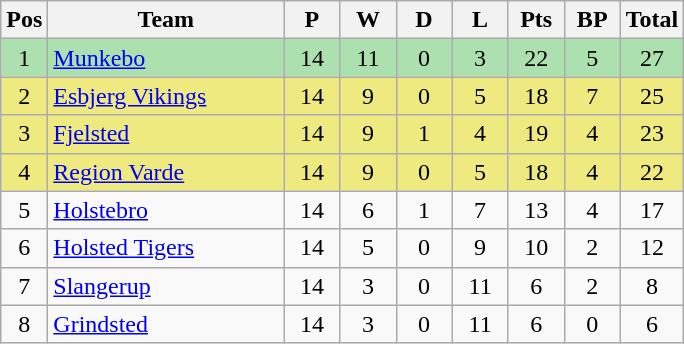<table class="wikitable" style="font-size: 100%">
<tr>
<th width=20>Pos</th>
<th width=150>Team</th>
<th width=30>P</th>
<th width=30>W</th>
<th width=30>D</th>
<th width=30>L</th>
<th width=30>Pts</th>
<th width=30>BP</th>
<th width=30>Total</th>
</tr>
<tr align=center style="background:#ACE1AF;">
<td>1</td>
<td align="left"><a href='#'>Munkebo</a></td>
<td>14</td>
<td>11</td>
<td>0</td>
<td>3</td>
<td>22</td>
<td>5</td>
<td>27</td>
</tr>
<tr align=center style="background:#EEEA80;">
<td>2</td>
<td align="left"><a href='#'>Esbjerg Vikings</a></td>
<td>14</td>
<td>9</td>
<td>0</td>
<td>5</td>
<td>18</td>
<td>7</td>
<td>25</td>
</tr>
<tr align=center style="background:#EEEA80;">
<td>3</td>
<td align="left"><a href='#'>Fjelsted</a></td>
<td>14</td>
<td>9</td>
<td>1</td>
<td>4</td>
<td>19</td>
<td>4</td>
<td>23</td>
</tr>
<tr align=center style="background:#EEEA80;">
<td>4</td>
<td align="left"><a href='#'>Region Varde</a></td>
<td>14</td>
<td>9</td>
<td>0</td>
<td>5</td>
<td>18</td>
<td>4</td>
<td>22</td>
</tr>
<tr align=center>
<td>5</td>
<td align="left"><a href='#'>Holstebro</a></td>
<td>14</td>
<td>6</td>
<td>1</td>
<td>7</td>
<td>13</td>
<td>4</td>
<td>17</td>
</tr>
<tr align=center>
<td>6</td>
<td align="left"><a href='#'>Holsted Tigers</a></td>
<td>14</td>
<td>5</td>
<td>0</td>
<td>9</td>
<td>10</td>
<td>2</td>
<td>12</td>
</tr>
<tr align=center>
<td>7</td>
<td align="left"><a href='#'>Slangerup</a></td>
<td>14</td>
<td>3</td>
<td>0</td>
<td>11</td>
<td>6</td>
<td>2</td>
<td>8</td>
</tr>
<tr align=center>
<td>8</td>
<td align="left"><a href='#'>Grindsted</a></td>
<td>14</td>
<td>3</td>
<td>0</td>
<td>11</td>
<td>6</td>
<td>0</td>
<td>6</td>
</tr>
</table>
